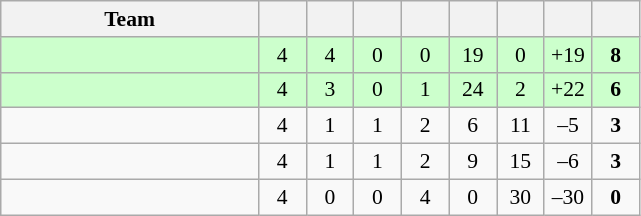<table class="wikitable" style="text-align: center; font-size: 90%;">
<tr>
<th width="165">Team</th>
<th width="25"></th>
<th width="25"></th>
<th width="25"></th>
<th width="25"></th>
<th width="25"></th>
<th width="25"></th>
<th width="25"></th>
<th width="25"></th>
</tr>
<tr style="background:#ccffcc">
<td style="text-align:left"></td>
<td>4</td>
<td>4</td>
<td>0</td>
<td>0</td>
<td>19</td>
<td>0</td>
<td>+19</td>
<td><strong>8</strong></td>
</tr>
<tr style="background:#ccffcc">
<td style="text-align:left"></td>
<td>4</td>
<td>3</td>
<td>0</td>
<td>1</td>
<td>24</td>
<td>2</td>
<td>+22</td>
<td><strong>6</strong></td>
</tr>
<tr>
<td style="text-align:left"></td>
<td>4</td>
<td>1</td>
<td>1</td>
<td>2</td>
<td>6</td>
<td>11</td>
<td>–5</td>
<td><strong>3</strong></td>
</tr>
<tr>
<td style="text-align:left"></td>
<td>4</td>
<td>1</td>
<td>1</td>
<td>2</td>
<td>9</td>
<td>15</td>
<td>–6</td>
<td><strong>3</strong></td>
</tr>
<tr>
<td style="text-align:left"></td>
<td>4</td>
<td>0</td>
<td>0</td>
<td>4</td>
<td>0</td>
<td>30</td>
<td>–30</td>
<td><strong>0</strong></td>
</tr>
</table>
